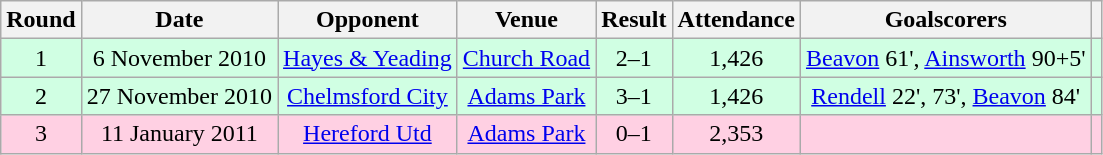<table class="wikitable" style="text-align:center;">
<tr>
<th>Round</th>
<th>Date</th>
<th>Opponent</th>
<th>Venue</th>
<th>Result</th>
<th>Attendance</th>
<th>Goalscorers</th>
<th></th>
</tr>
<tr style="background-color: #d0ffe3;">
<td>1</td>
<td>6 November 2010</td>
<td><a href='#'>Hayes & Yeading</a></td>
<td><a href='#'>Church Road</a></td>
<td>2–1</td>
<td>1,426</td>
<td><a href='#'>Beavon</a> 61', <a href='#'>Ainsworth</a> 90+5'</td>
<td></td>
</tr>
<tr style="background-color: #d0ffe3;">
<td>2</td>
<td>27 November 2010</td>
<td><a href='#'>Chelmsford City</a></td>
<td><a href='#'>Adams Park</a></td>
<td>3–1</td>
<td>1,426</td>
<td><a href='#'>Rendell</a> 22', 73', <a href='#'>Beavon</a> 84'</td>
<td></td>
</tr>
<tr style="background-color: #ffd0e3;">
<td>3</td>
<td>11 January 2011</td>
<td><a href='#'>Hereford Utd</a></td>
<td><a href='#'>Adams Park</a></td>
<td>0–1</td>
<td>2,353</td>
<td></td>
<td></td>
</tr>
</table>
